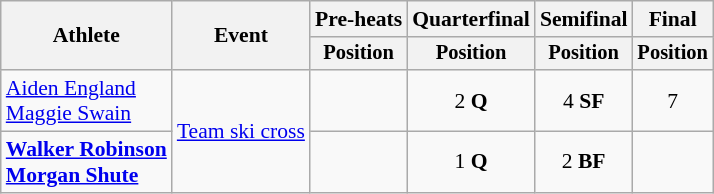<table class="wikitable" style="font-size:90%">
<tr>
<th rowspan="2">Athlete</th>
<th rowspan="2">Event</th>
<th>Pre-heats</th>
<th>Quarterfinal</th>
<th>Semifinal</th>
<th>Final</th>
</tr>
<tr style="font-size:95%">
<th>Position</th>
<th>Position</th>
<th>Position</th>
<th>Position</th>
</tr>
<tr align=center>
<td align=left><a href='#'>Aiden England</a><br><a href='#'>Maggie Swain</a></td>
<td align=left rowspan=2><a href='#'>Team ski cross</a></td>
<td></td>
<td>2 <strong>Q</strong></td>
<td>4 <strong>SF</strong></td>
<td>7</td>
</tr>
<tr align=center>
<td align=left><strong><a href='#'>Walker Robinson</a><br><a href='#'>Morgan Shute</a></strong></td>
<td></td>
<td>1 <strong>Q</strong></td>
<td>2 <strong>BF</strong></td>
<td></td>
</tr>
</table>
